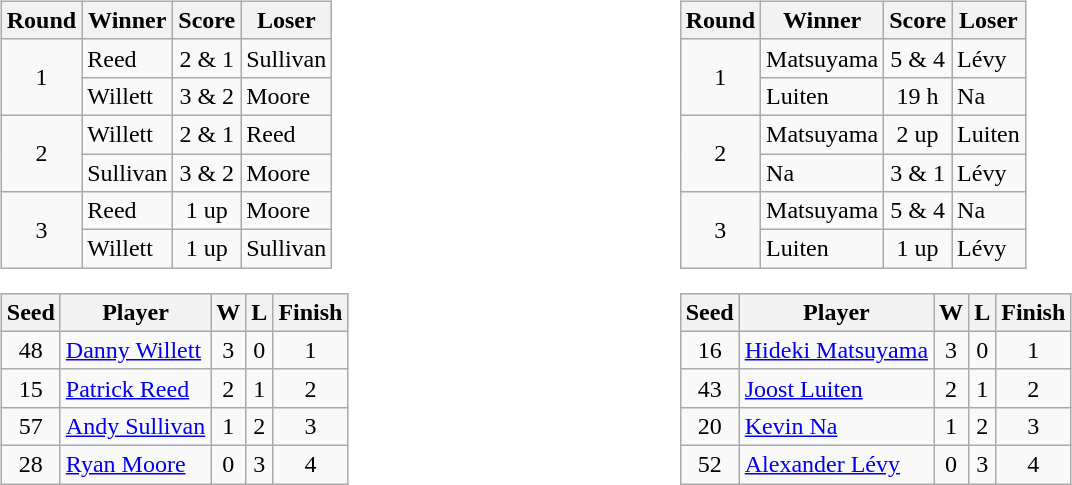<table style="width: 60em">
<tr>
<td><br><table class="wikitable">
<tr>
<th>Round</th>
<th>Winner</th>
<th>Score</th>
<th>Loser</th>
</tr>
<tr>
<td align=center rowspan=2>1</td>
<td>Reed</td>
<td align=center>2 & 1</td>
<td>Sullivan</td>
</tr>
<tr>
<td>Willett</td>
<td align=center>3 & 2</td>
<td>Moore</td>
</tr>
<tr>
<td align=center rowspan=2>2</td>
<td>Willett</td>
<td align=center>2 & 1</td>
<td>Reed</td>
</tr>
<tr>
<td>Sullivan</td>
<td align=center>3 & 2</td>
<td>Moore</td>
</tr>
<tr>
<td align=center rowspan=2>3</td>
<td>Reed</td>
<td align=center>1 up</td>
<td>Moore</td>
</tr>
<tr>
<td>Willett</td>
<td align=center>1 up</td>
<td>Sullivan</td>
</tr>
</table>
<table class="wikitable" style="text-align:center">
<tr>
<th>Seed</th>
<th>Player</th>
<th>W</th>
<th>L</th>
<th>Finish</th>
</tr>
<tr>
<td>48</td>
<td align=left> <a href='#'>Danny Willett</a></td>
<td>3</td>
<td>0</td>
<td>1</td>
</tr>
<tr>
<td>15</td>
<td align=left> <a href='#'>Patrick Reed</a></td>
<td>2</td>
<td>1</td>
<td>2</td>
</tr>
<tr>
<td>57</td>
<td align=left> <a href='#'>Andy Sullivan</a></td>
<td>1</td>
<td>2</td>
<td>3</td>
</tr>
<tr>
<td>28</td>
<td align=left> <a href='#'>Ryan Moore</a></td>
<td>0</td>
<td>3</td>
<td>4</td>
</tr>
</table>
</td>
<td><br><table class="wikitable">
<tr>
<th>Round</th>
<th>Winner</th>
<th>Score</th>
<th>Loser</th>
</tr>
<tr>
<td align=center rowspan=2>1</td>
<td>Matsuyama</td>
<td align=center>5 & 4</td>
<td>Lévy</td>
</tr>
<tr>
<td>Luiten</td>
<td align=center>19 h</td>
<td>Na</td>
</tr>
<tr>
<td align=center rowspan=2>2</td>
<td>Matsuyama</td>
<td align=center>2 up</td>
<td>Luiten</td>
</tr>
<tr>
<td>Na</td>
<td align=center>3 & 1</td>
<td>Lévy</td>
</tr>
<tr>
<td align=center rowspan=2>3</td>
<td>Matsuyama</td>
<td align=center>5 & 4</td>
<td>Na</td>
</tr>
<tr>
<td>Luiten</td>
<td align=center>1 up</td>
<td>Lévy</td>
</tr>
</table>
<table class="wikitable" style="text-align:center">
<tr>
<th>Seed</th>
<th>Player</th>
<th>W</th>
<th>L</th>
<th>Finish</th>
</tr>
<tr>
<td>16</td>
<td align=left> <a href='#'>Hideki Matsuyama</a></td>
<td>3</td>
<td>0</td>
<td>1</td>
</tr>
<tr>
<td>43</td>
<td align=left> <a href='#'>Joost Luiten</a></td>
<td>2</td>
<td>1</td>
<td>2</td>
</tr>
<tr>
<td>20</td>
<td align=left> <a href='#'>Kevin Na</a></td>
<td>1</td>
<td>2</td>
<td>3</td>
</tr>
<tr>
<td>52</td>
<td align=left> <a href='#'>Alexander Lévy</a></td>
<td>0</td>
<td>3</td>
<td>4</td>
</tr>
</table>
</td>
</tr>
</table>
